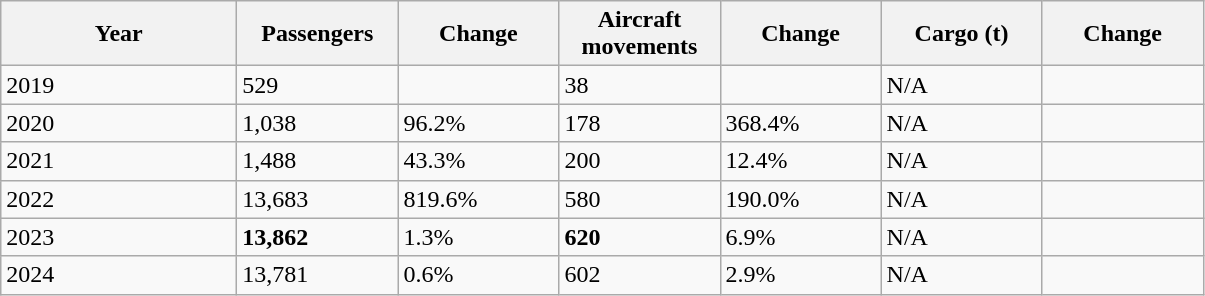<table class="wikitable">
<tr>
<th width="150">Year</th>
<th width="100">Passengers</th>
<th width="100">Change</th>
<th width="100">Aircraft movements</th>
<th width="100">Change</th>
<th width="100">Cargo (t)</th>
<th width="100">Change</th>
</tr>
<tr>
<td>2019</td>
<td>529</td>
<td></td>
<td>38</td>
<td></td>
<td>N/A</td>
<td></td>
</tr>
<tr>
<td>2020</td>
<td>1,038</td>
<td> 96.2%</td>
<td>178</td>
<td> 368.4%</td>
<td>N/A</td>
<td></td>
</tr>
<tr>
<td>2021</td>
<td>1,488</td>
<td> 43.3%</td>
<td>200</td>
<td> 12.4%</td>
<td>N/A</td>
<td></td>
</tr>
<tr>
<td>2022</td>
<td>13,683</td>
<td> 819.6%</td>
<td>580</td>
<td> 190.0%</td>
<td>N/A</td>
<td></td>
</tr>
<tr>
<td>2023</td>
<td><strong>13,862</strong></td>
<td> 1.3%</td>
<td><strong>620</strong></td>
<td> 6.9%</td>
<td>N/A</td>
<td></td>
</tr>
<tr>
<td>2024</td>
<td>13,781</td>
<td> 0.6%</td>
<td>602</td>
<td> 2.9%</td>
<td>N/A</td>
<td></td>
</tr>
</table>
